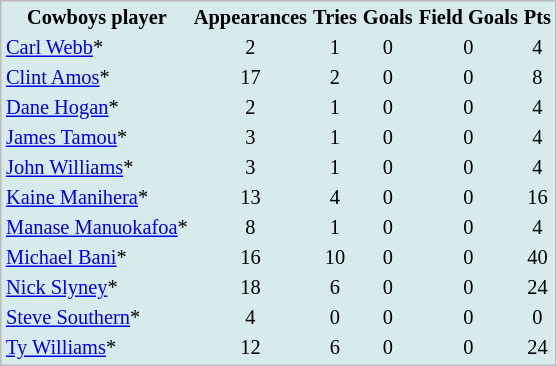<table cellpadding=1 style="border:1px solid #BBB; background-color:#d7ebed; font-size:85%;">
<tr>
<th>Cowboys player</th>
<th>Appearances</th>
<th>Tries</th>
<th>Goals</th>
<th>Field Goals</th>
<th>Pts</th>
</tr>
<tr ---->
<td> <a href='#'>Carl Webb</a>*</td>
<td align="center">2</td>
<td align="center">1</td>
<td align="center">0</td>
<td align="center">0</td>
<td align="center">4</td>
</tr>
<tr ---->
<td> <a href='#'>Clint Amos</a>*</td>
<td align="center">17</td>
<td align="center">2</td>
<td align="center">0</td>
<td align="center">0</td>
<td align="center">8</td>
</tr>
<tr ---->
<td> <a href='#'>Dane Hogan</a>*</td>
<td align="center">2</td>
<td align="center">1</td>
<td align="center">0</td>
<td align="center">0</td>
<td align="center">4</td>
</tr>
<tr ---->
<td> <a href='#'>James Tamou</a>*</td>
<td align="center">3</td>
<td align="center">1</td>
<td align="center">0</td>
<td align="center">0</td>
<td align="center">4</td>
</tr>
<tr ---->
<td> <a href='#'>John Williams</a>*</td>
<td align="center">3</td>
<td align="center">1</td>
<td align="center">0</td>
<td align="center">0</td>
<td align="center">4</td>
</tr>
<tr ---->
<td> <a href='#'>Kaine Manihera</a>*</td>
<td align="center">13</td>
<td align="center">4</td>
<td align="center">0</td>
<td align="center">0</td>
<td align="center">16</td>
</tr>
<tr ---->
<td> <a href='#'>Manase Manuokafoa</a>*</td>
<td align="center">8</td>
<td align="center">1</td>
<td align="center">0</td>
<td align="center">0</td>
<td align="center">4</td>
</tr>
<tr ---->
<td> <a href='#'>Michael Bani</a>*</td>
<td align="center">16</td>
<td align="center">10</td>
<td align="center">0</td>
<td align="center">0</td>
<td align="center">40</td>
</tr>
<tr ---->
<td> <a href='#'>Nick Slyney</a>*</td>
<td align="center">18</td>
<td align="center">6</td>
<td align="center">0</td>
<td align="center">0</td>
<td align="center">24</td>
</tr>
<tr ---->
<td> <a href='#'>Steve Southern</a>*</td>
<td align="center">4</td>
<td align="center">0</td>
<td align="center">0</td>
<td align="center">0</td>
<td align="center">0</td>
</tr>
<tr ---->
<td> <a href='#'>Ty Williams</a>*</td>
<td align="center">12</td>
<td align="center">6</td>
<td align="center">0</td>
<td align="center">0</td>
<td align="center">24</td>
</tr>
</table>
